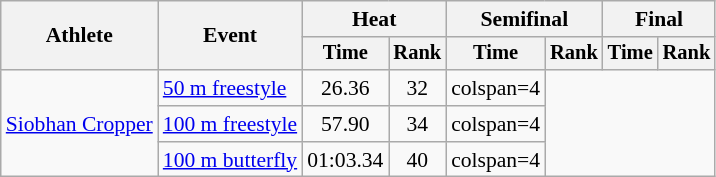<table class=wikitable style=font-size:90%;text-align:center>
<tr>
<th rowspan=2>Athlete</th>
<th rowspan=2>Event</th>
<th colspan=2>Heat</th>
<th colspan=2>Semifinal</th>
<th colspan=2>Final</th>
</tr>
<tr style=font-size:95%>
<th>Time</th>
<th>Rank</th>
<th>Time</th>
<th>Rank</th>
<th>Time</th>
<th>Rank</th>
</tr>
<tr>
<td align=left rowspan=3><a href='#'>Siobhan Cropper</a></td>
<td align=left><a href='#'>50 m freestyle</a></td>
<td>26.36</td>
<td>32</td>
<td>colspan=4 </td>
</tr>
<tr>
<td align=left><a href='#'>100 m freestyle</a></td>
<td>57.90</td>
<td>34</td>
<td>colspan=4 </td>
</tr>
<tr>
<td align=left><a href='#'>100 m butterfly</a></td>
<td>01:03.34</td>
<td>40</td>
<td>colspan=4 </td>
</tr>
</table>
